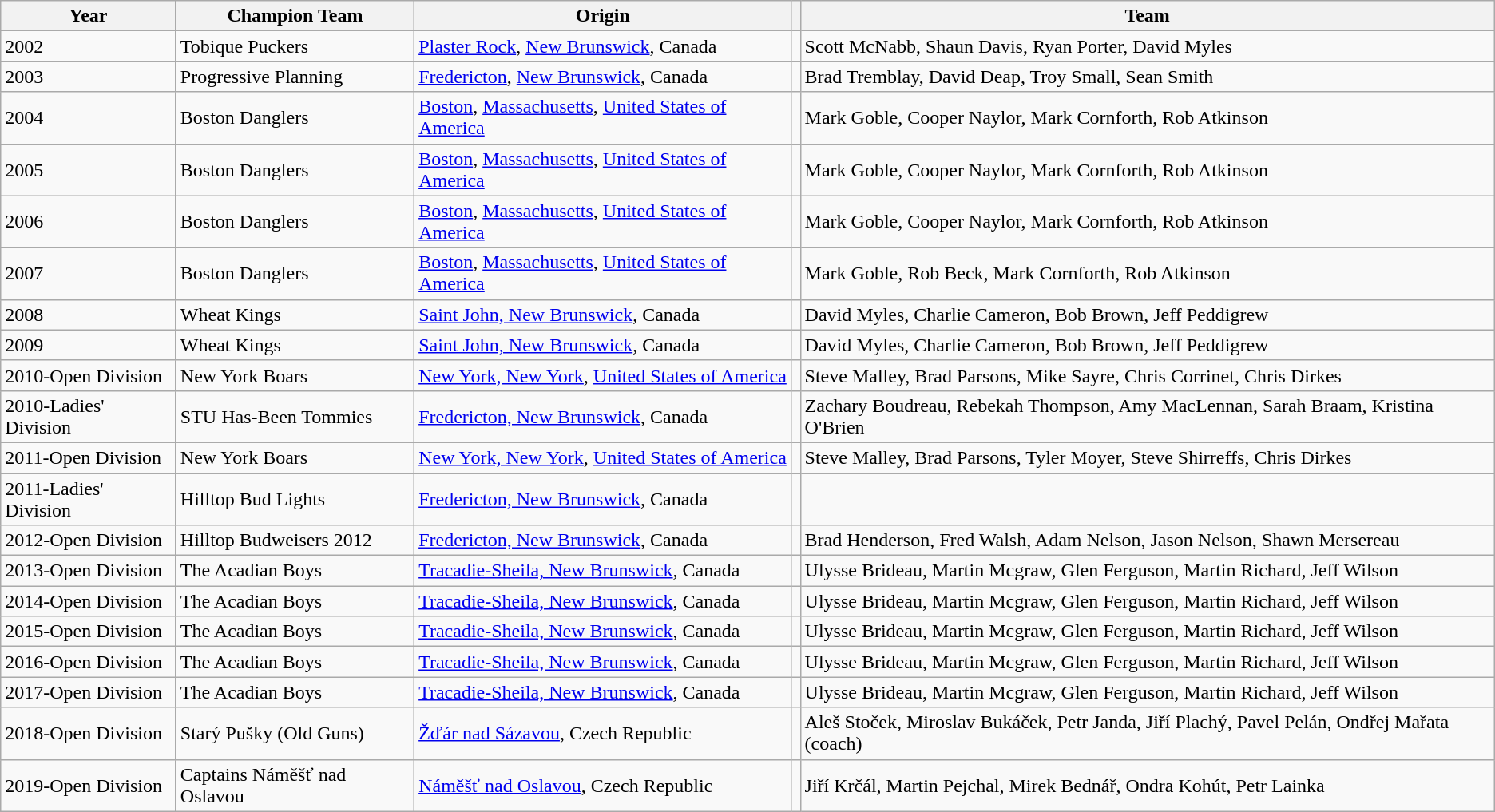<table class="wikitable">
<tr>
<th>Year</th>
<th>Champion Team</th>
<th>Origin</th>
<th></th>
<th>Team</th>
</tr>
<tr>
<td>2002</td>
<td>Tobique Puckers</td>
<td><a href='#'>Plaster Rock</a>, <a href='#'>New Brunswick</a>, Canada</td>
<td></td>
<td>Scott McNabb, Shaun Davis, Ryan Porter, David Myles</td>
</tr>
<tr>
<td>2003</td>
<td>Progressive Planning</td>
<td><a href='#'>Fredericton</a>, <a href='#'>New Brunswick</a>, Canada</td>
<td></td>
<td>Brad Tremblay, David Deap, Troy Small, Sean Smith</td>
</tr>
<tr>
<td>2004</td>
<td>Boston Danglers</td>
<td><a href='#'>Boston</a>, <a href='#'>Massachusetts</a>, <a href='#'>United States of America</a></td>
<td></td>
<td>Mark Goble, Cooper Naylor, Mark Cornforth, Rob Atkinson</td>
</tr>
<tr>
<td>2005</td>
<td>Boston Danglers</td>
<td><a href='#'>Boston</a>, <a href='#'>Massachusetts</a>, <a href='#'>United States of America</a></td>
<td></td>
<td>Mark Goble, Cooper Naylor, Mark Cornforth, Rob Atkinson</td>
</tr>
<tr>
<td>2006</td>
<td>Boston Danglers</td>
<td><a href='#'>Boston</a>, <a href='#'>Massachusetts</a>, <a href='#'>United States of America</a></td>
<td></td>
<td>Mark Goble, Cooper Naylor, Mark Cornforth, Rob Atkinson</td>
</tr>
<tr>
<td>2007</td>
<td>Boston Danglers</td>
<td><a href='#'>Boston</a>, <a href='#'>Massachusetts</a>, <a href='#'>United States of America</a></td>
<td></td>
<td>Mark Goble, Rob Beck, Mark Cornforth, Rob Atkinson</td>
</tr>
<tr>
<td>2008</td>
<td>Wheat Kings</td>
<td><a href='#'>Saint John, New Brunswick</a>, Canada</td>
<td></td>
<td>David Myles, Charlie Cameron, Bob Brown, Jeff Peddigrew</td>
</tr>
<tr>
<td>2009</td>
<td>Wheat Kings</td>
<td><a href='#'>Saint John, New Brunswick</a>, Canada</td>
<td></td>
<td>David Myles, Charlie Cameron, Bob Brown, Jeff Peddigrew</td>
</tr>
<tr>
<td>2010-Open Division</td>
<td>New York Boars</td>
<td><a href='#'>New York, New York</a>, <a href='#'>United States of America</a></td>
<td></td>
<td>Steve Malley, Brad Parsons, Mike Sayre, Chris Corrinet, Chris Dirkes</td>
</tr>
<tr>
<td>2010-Ladies' Division</td>
<td>STU Has-Been Tommies</td>
<td><a href='#'>Fredericton, New Brunswick</a>, Canada</td>
<td></td>
<td>Zachary Boudreau, Rebekah Thompson, Amy MacLennan, Sarah Braam, Kristina O'Brien</td>
</tr>
<tr>
<td>2011-Open Division</td>
<td>New York Boars</td>
<td><a href='#'>New York, New York</a>, <a href='#'>United States of America</a></td>
<td></td>
<td>Steve Malley, Brad Parsons, Tyler Moyer, Steve Shirreffs, Chris Dirkes</td>
</tr>
<tr>
<td>2011-Ladies' Division</td>
<td>Hilltop Bud Lights</td>
<td><a href='#'>Fredericton, New Brunswick</a>, Canada</td>
<td></td>
</tr>
<tr>
<td>2012-Open Division</td>
<td>Hilltop Budweisers 2012</td>
<td><a href='#'>Fredericton, New Brunswick</a>, Canada</td>
<td></td>
<td>Brad Henderson, Fred Walsh, Adam Nelson, Jason Nelson, Shawn Mersereau</td>
</tr>
<tr>
<td>2013-Open Division</td>
<td>The Acadian Boys</td>
<td><a href='#'>Tracadie-Sheila, New Brunswick</a>, Canada</td>
<td></td>
<td>Ulysse Brideau, Martin Mcgraw, Glen Ferguson, Martin Richard, Jeff Wilson</td>
</tr>
<tr>
<td>2014-Open Division</td>
<td>The Acadian Boys</td>
<td><a href='#'>Tracadie-Sheila, New Brunswick</a>, Canada</td>
<td></td>
<td>Ulysse Brideau, Martin Mcgraw, Glen Ferguson, Martin Richard, Jeff Wilson</td>
</tr>
<tr>
<td>2015-Open Division</td>
<td>The Acadian Boys</td>
<td><a href='#'>Tracadie-Sheila, New Brunswick</a>, Canada</td>
<td></td>
<td>Ulysse Brideau, Martin Mcgraw, Glen Ferguson, Martin Richard, Jeff Wilson</td>
</tr>
<tr>
<td>2016-Open Division</td>
<td>The Acadian Boys</td>
<td><a href='#'>Tracadie-Sheila, New Brunswick</a>, Canada</td>
<td></td>
<td>Ulysse Brideau, Martin Mcgraw, Glen Ferguson, Martin Richard, Jeff Wilson</td>
</tr>
<tr>
<td>2017-Open Division</td>
<td>The Acadian Boys</td>
<td><a href='#'>Tracadie-Sheila, New Brunswick</a>, Canada</td>
<td></td>
<td>Ulysse Brideau, Martin Mcgraw, Glen Ferguson, Martin Richard, Jeff Wilson</td>
</tr>
<tr>
<td>2018-Open Division</td>
<td>Starý Pušky (Old Guns)</td>
<td><a href='#'>Žďár nad Sázavou</a>, Czech Republic</td>
<td></td>
<td>Aleš Stoček, Miroslav Bukáček, Petr Janda, Jiří Plachý, Pavel Pelán, Ondřej Mařata (coach)</td>
</tr>
<tr>
<td>2019-Open Division</td>
<td>Captains Náměšť nad Oslavou</td>
<td><a href='#'>Náměšť nad Oslavou</a>, Czech Republic</td>
<td></td>
<td>Jiří Krčál, Martin Pejchal, Mirek Bednář, Ondra Kohút, Petr Lainka</td>
</tr>
</table>
